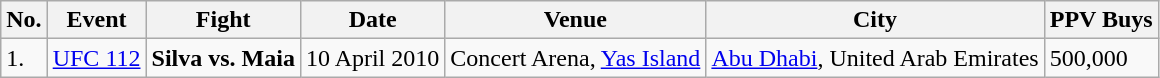<table class="wikitable">
<tr>
<th>No.</th>
<th>Event</th>
<th>Fight</th>
<th>Date</th>
<th>Venue</th>
<th>City</th>
<th>PPV Buys</th>
</tr>
<tr>
<td>1.</td>
<td><a href='#'>UFC 112</a></td>
<td><strong>Silva vs. Maia</strong></td>
<td>10 April 2010</td>
<td>Concert Arena, <a href='#'>Yas Island</a></td>
<td><a href='#'>Abu Dhabi</a>, United Arab Emirates</td>
<td>500,000</td>
</tr>
</table>
